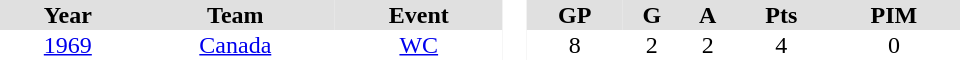<table border="0" cellpadding="1" cellspacing="0" style="text-align:center; width:40em">
<tr ALIGN="center" bgcolor="#e0e0e0">
<th>Year</th>
<th>Team</th>
<th>Event</th>
<th rowspan="99" bgcolor="#ffffff"> </th>
<th>GP</th>
<th>G</th>
<th>A</th>
<th>Pts</th>
<th>PIM</th>
</tr>
<tr>
<td><a href='#'>1969</a></td>
<td><a href='#'>Canada</a></td>
<td><a href='#'>WC</a></td>
<td>8</td>
<td>2</td>
<td>2</td>
<td>4</td>
<td>0</td>
</tr>
</table>
